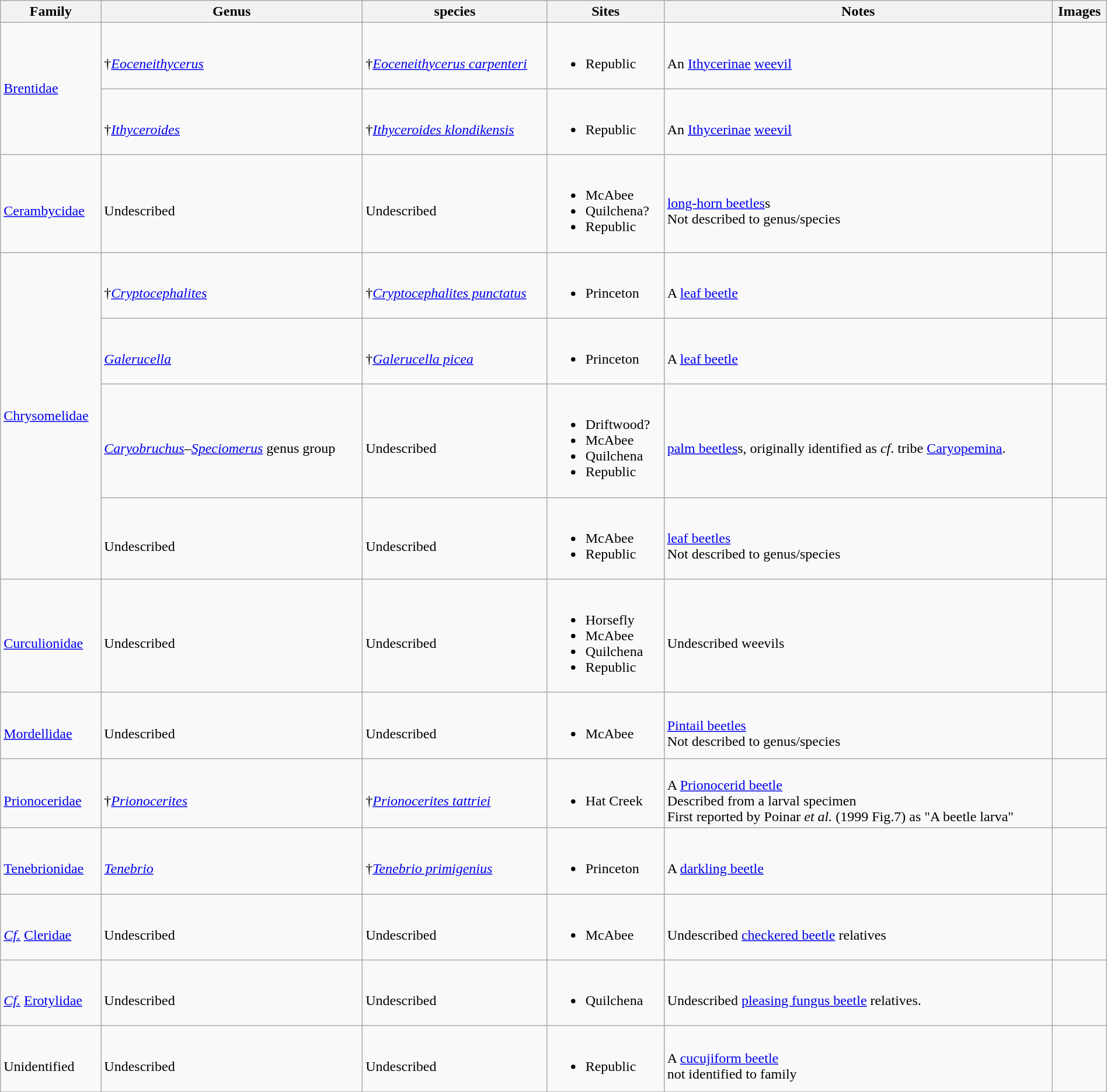<table class="wikitable sortable"  style="margin:auto; width:100%;">
<tr>
<th>Family</th>
<th>Genus</th>
<th>species</th>
<th>Sites</th>
<th>Notes</th>
<th>Images</th>
</tr>
<tr>
<td rowspan=2><a href='#'>Brentidae</a></td>
<td><br>†<em><a href='#'>Eoceneithycerus</a></em></td>
<td><br>†<em><a href='#'>Eoceneithycerus carpenteri</a></em></td>
<td><br><ul><li>Republic</li></ul></td>
<td><br>An <a href='#'>Ithycerinae</a> <a href='#'>weevil</a></td>
<td><br></td>
</tr>
<tr>
<td><br>†<em><a href='#'>Ithyceroides</a></em></td>
<td><br>†<em><a href='#'>Ithyceroides klondikensis</a></em></td>
<td><br><ul><li>Republic</li></ul></td>
<td><br>An <a href='#'>Ithycerinae</a> <a href='#'>weevil</a></td>
<td></td>
</tr>
<tr>
<td><br><a href='#'>Cerambycidae</a></td>
<td><br>Undescribed</td>
<td><br>Undescribed</td>
<td><br><ul><li>McAbee</li><li>Quilchena?</li><li>Republic</li></ul></td>
<td><br><a href='#'>long-horn beetles</a>s<br>Not described to genus/species</td>
<td></td>
</tr>
<tr>
<td rowspan=4><a href='#'>Chrysomelidae</a></td>
<td><br>†<em><a href='#'>Cryptocephalites</a></em></td>
<td><br>†<em><a href='#'>Cryptocephalites punctatus</a></em></td>
<td><br><ul><li>Princeton</li></ul></td>
<td><br>A <a href='#'>leaf beetle</a></td>
<td><br></td>
</tr>
<tr>
<td><br><em><a href='#'>Galerucella</a></em></td>
<td><br>†<em><a href='#'>Galerucella picea</a></em></td>
<td><br><ul><li>Princeton</li></ul></td>
<td><br>A <a href='#'>leaf beetle</a></td>
<td><br></td>
</tr>
<tr>
<td><br><em><a href='#'>Caryobruchus</a></em>–<em><a href='#'>Speciomerus</a></em> genus group</td>
<td><br>Undescribed</td>
<td><br><ul><li>Driftwood?</li><li>McAbee</li><li>Quilchena</li><li>Republic</li></ul></td>
<td><br><a href='#'>palm beetles</a>s, originally identified as <em>cf</em>. tribe <a href='#'>Caryopemina</a>.</td>
<td></td>
</tr>
<tr>
<td><br>Undescribed</td>
<td><br>Undescribed</td>
<td><br><ul><li>McAbee</li><li>Republic</li></ul></td>
<td><br><a href='#'>leaf beetles</a><br>Not described to genus/species</td>
<td></td>
</tr>
<tr>
<td><br><a href='#'>Curculionidae</a></td>
<td><br>Undescribed</td>
<td><br>Undescribed</td>
<td><br><ul><li>Horsefly</li><li>McAbee</li><li>Quilchena</li><li>Republic</li></ul></td>
<td><br>Undescribed weevils</td>
<td></td>
</tr>
<tr>
<td><br><a href='#'>Mordellidae</a></td>
<td><br>Undescribed</td>
<td><br>Undescribed</td>
<td><br><ul><li>McAbee</li></ul></td>
<td><br><a href='#'>Pintail beetles</a><br>Not described to genus/species</td>
</tr>
<tr>
<td><br><a href='#'>Prionoceridae</a></td>
<td><br>†<em><a href='#'>Prionocerites</a></em></td>
<td><br>†<em><a href='#'>Prionocerites tattriei</a></em></td>
<td><br><ul><li>Hat Creek</li></ul></td>
<td><br>A <a href='#'>Prionocerid beetle</a><br> Described from a larval specimen<br>First reported by Poinar <em>et al.</em> (1999 Fig.7) as "A beetle larva"</td>
<td></td>
</tr>
<tr>
<td><br><a href='#'>Tenebrionidae</a></td>
<td><br><em><a href='#'>Tenebrio</a></em></td>
<td><br>†<em><a href='#'>Tenebrio primigenius</a></em></td>
<td><br><ul><li>Princeton</li></ul></td>
<td><br>A <a href='#'>darkling beetle</a></td>
<td><br></td>
</tr>
<tr>
<td><br><em><a href='#'>Cf.</a></em> <a href='#'>Cleridae</a></td>
<td><br>Undescribed</td>
<td><br>Undescribed</td>
<td><br><ul><li>McAbee</li></ul></td>
<td><br>Undescribed <a href='#'>checkered beetle</a> relatives</td>
<td></td>
</tr>
<tr>
<td><br><em><a href='#'>Cf.</a></em> <a href='#'>Erotylidae</a></td>
<td><br>Undescribed</td>
<td><br>Undescribed</td>
<td><br><ul><li>Quilchena</li></ul></td>
<td><br>Undescribed <a href='#'>pleasing fungus beetle</a> relatives.</td>
<td></td>
</tr>
<tr>
<td><br>Unidentified</td>
<td><br>Undescribed</td>
<td><br>Undescribed</td>
<td><br><ul><li>Republic</li></ul></td>
<td><br>A <a href='#'>cucujiform beetle</a><br> not identified to family</td>
<td></td>
</tr>
<tr>
</tr>
</table>
